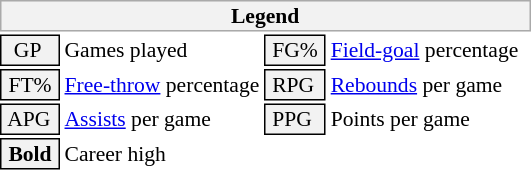<table class="toccolours" style="font-size: 90%; white-space: nowrap;">
<tr>
<th colspan="6" style="background:#f2f2f2; border:1px solid #aaa;">Legend</th>
</tr>
<tr>
<td style="background:#f2f2f2; border:1px solid black;">  GP</td>
<td>Games played</td>
<td style="background:#f2f2f2; border:1px solid black;"> FG% </td>
<td style="padding-right: 8px"><a href='#'>Field-goal</a> percentage</td>
</tr>
<tr>
<td style="background:#f2f2f2; border:1px solid black;"> FT% </td>
<td><a href='#'>Free-throw</a> percentage</td>
<td style="background:#f2f2f2; border:1px solid black;"> RPG </td>
<td><a href='#'>Rebounds</a> per game</td>
</tr>
<tr>
<td style="background:#f2f2f2; border:1px solid black;"> APG </td>
<td><a href='#'>Assists</a> per game</td>
<td style="background:#f2f2f2; border:1px solid black;"> PPG </td>
<td>Points per game</td>
</tr>
<tr>
<td style="background-color: #F2F2F2; border: 1px solid black"> <strong>Bold</strong> </td>
<td>Career high</td>
</tr>
<tr>
</tr>
</table>
